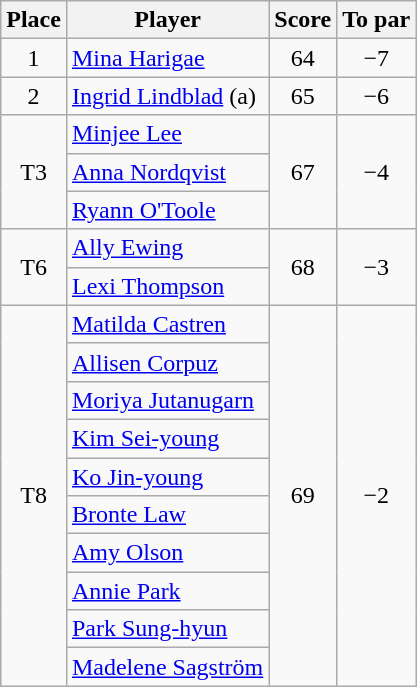<table class="wikitable">
<tr>
<th>Place</th>
<th>Player</th>
<th>Score</th>
<th>To par</th>
</tr>
<tr>
<td align=center>1</td>
<td> <a href='#'>Mina Harigae</a></td>
<td align=center>64</td>
<td align=center>−7</td>
</tr>
<tr>
<td align=center>2</td>
<td> <a href='#'>Ingrid Lindblad</a> (a)</td>
<td align=center>65</td>
<td align=center>−6</td>
</tr>
<tr>
<td rowspan=3 align=center>T3</td>
<td> <a href='#'>Minjee Lee</a></td>
<td rowspan=3 align=center>67</td>
<td rowspan=3 align=center>−4</td>
</tr>
<tr>
<td> <a href='#'>Anna Nordqvist</a></td>
</tr>
<tr>
<td> <a href='#'>Ryann O'Toole</a></td>
</tr>
<tr>
<td rowspan=2 align=center>T6</td>
<td> <a href='#'>Ally Ewing</a></td>
<td rowspan=2 align=center>68</td>
<td rowspan=2 align=center>−3</td>
</tr>
<tr>
<td> <a href='#'>Lexi Thompson</a></td>
</tr>
<tr>
<td rowspan=10 align=center>T8</td>
<td> <a href='#'>Matilda Castren</a></td>
<td rowspan=10 align=center>69</td>
<td rowspan=10 align=center>−2</td>
</tr>
<tr>
<td> <a href='#'>Allisen Corpuz</a></td>
</tr>
<tr>
<td> <a href='#'>Moriya Jutanugarn</a></td>
</tr>
<tr>
<td> <a href='#'>Kim Sei-young</a></td>
</tr>
<tr>
<td> <a href='#'>Ko Jin-young</a></td>
</tr>
<tr>
<td> <a href='#'>Bronte Law</a></td>
</tr>
<tr>
<td> <a href='#'>Amy Olson</a></td>
</tr>
<tr>
<td> <a href='#'>Annie Park</a></td>
</tr>
<tr>
<td> <a href='#'>Park Sung-hyun</a></td>
</tr>
<tr>
<td> <a href='#'>Madelene Sagström</a></td>
</tr>
</table>
